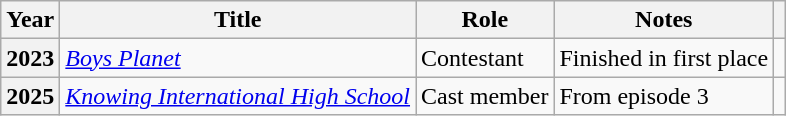<table class="wikitable plainrowheaders sortable">
<tr>
<th scope="col">Year</th>
<th scope="col">Title</th>
<th scope="col">Role</th>
<th scope="col" class="unsortable">Notes</th>
<th scope="col" class="unsortable"></th>
</tr>
<tr>
<th scope="row">2023</th>
<td><em><a href='#'>Boys Planet</a></em></td>
<td>Contestant</td>
<td>Finished in first place</td>
<td style="text-align:center"></td>
</tr>
<tr>
<th scope="row">2025</th>
<td><em><a href='#'>Knowing International High School</a></em></td>
<td>Cast member</td>
<td>From episode 3</td>
<td style="text-align:center"></td>
</tr>
</table>
